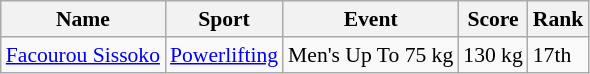<table class="wikitable sortable" style="font-size:90%">
<tr>
<th>Name</th>
<th>Sport</th>
<th>Event</th>
<th>Score</th>
<th>Rank</th>
</tr>
<tr>
<td><a href='#'>Facourou Sissoko</a></td>
<td><a href='#'>Powerlifting</a></td>
<td>Men's Up To 75 kg</td>
<td>130 kg</td>
<td>17th</td>
</tr>
</table>
